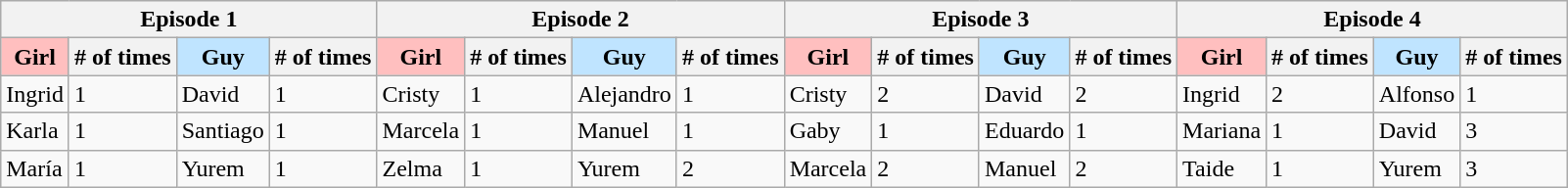<table class="wikitable">
<tr>
<th colspan=4><strong>Episode 1</strong></th>
<th colspan=4><strong>Episode 2</strong></th>
<th colspan=4><strong>Episode 3</strong></th>
<th colspan=4><strong>Episode 4</strong></th>
</tr>
<tr>
<th style="background:#FFBFBF">Girl</th>
<th># of times</th>
<th style="background-color: #BFE4FF">Guy</th>
<th># of times</th>
<th style="background:#FFBFBF">Girl</th>
<th># of times</th>
<th style="background-color: #BFE4FF">Guy</th>
<th># of times</th>
<th style="background:#FFBFBF">Girl</th>
<th># of times</th>
<th style="background-color: #BFE4FF">Guy</th>
<th># of times</th>
<th style="background:#FFBFBF">Girl</th>
<th># of times</th>
<th style="background-color: #BFE4FF">Guy</th>
<th># of times</th>
</tr>
<tr>
<td>Ingrid</td>
<td>1</td>
<td>David</td>
<td>1</td>
<td>Cristy</td>
<td>1</td>
<td>Alejandro</td>
<td>1</td>
<td>Cristy</td>
<td>2</td>
<td>David</td>
<td>2</td>
<td>Ingrid</td>
<td>2</td>
<td>Alfonso</td>
<td>1</td>
</tr>
<tr>
<td>Karla</td>
<td>1</td>
<td>Santiago</td>
<td>1</td>
<td>Marcela</td>
<td>1</td>
<td>Manuel</td>
<td>1</td>
<td>Gaby</td>
<td>1</td>
<td>Eduardo</td>
<td>1</td>
<td>Mariana</td>
<td>1</td>
<td>David</td>
<td>3</td>
</tr>
<tr>
<td>María</td>
<td>1</td>
<td>Yurem</td>
<td>1</td>
<td>Zelma</td>
<td>1</td>
<td>Yurem</td>
<td>2</td>
<td>Marcela</td>
<td>2</td>
<td>Manuel</td>
<td>2</td>
<td>Taide</td>
<td>1</td>
<td>Yurem</td>
<td>3</td>
</tr>
</table>
